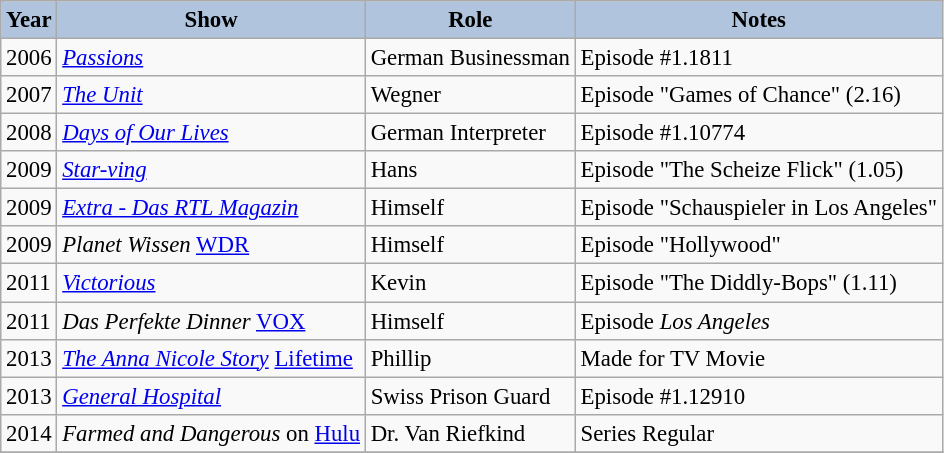<table class="wikitable" style="font-size: 95%;">
<tr>
<th style="background:#b0c4de;">Year</th>
<th style="background:#b0c4de;">Show</th>
<th style="background:#b0c4de;">Role</th>
<th style="background:#b0c4de;">Notes</th>
</tr>
<tr>
<td>2006</td>
<td><em><a href='#'>Passions</a></em></td>
<td>German Businessman</td>
<td>Episode #1.1811</td>
</tr>
<tr>
<td>2007</td>
<td><em><a href='#'>The Unit</a></em></td>
<td>Wegner</td>
<td>Episode "Games of Chance" (2.16)</td>
</tr>
<tr>
<td>2008</td>
<td><em><a href='#'>Days of Our Lives</a></em></td>
<td>German Interpreter</td>
<td>Episode #1.10774</td>
</tr>
<tr>
<td>2009</td>
<td><em><a href='#'>Star-ving</a></em></td>
<td>Hans</td>
<td>Episode "The Scheize Flick" (1.05)</td>
</tr>
<tr>
<td>2009</td>
<td><em><a href='#'>Extra - Das RTL Magazin</a></em></td>
<td>Himself</td>
<td>Episode "Schauspieler in Los Angeles"</td>
</tr>
<tr>
<td>2009</td>
<td><em>Planet Wissen</em> <a href='#'>WDR</a></td>
<td>Himself</td>
<td>Episode "Hollywood"</td>
</tr>
<tr>
<td>2011</td>
<td><em><a href='#'>Victorious</a></em></td>
<td>Kevin</td>
<td>Episode "The Diddly-Bops" (1.11)</td>
</tr>
<tr>
<td>2011</td>
<td><em>Das Perfekte Dinner</em> <a href='#'>VOX</a></td>
<td>Himself</td>
<td>Episode <em>Los Angeles</em></td>
</tr>
<tr>
<td>2013</td>
<td><em><a href='#'>The Anna Nicole Story</a></em> <a href='#'>Lifetime</a></td>
<td>Phillip</td>
<td>Made for TV Movie</td>
</tr>
<tr>
<td>2013</td>
<td><em><a href='#'>General Hospital</a></em></td>
<td>Swiss Prison Guard</td>
<td>Episode #1.12910</td>
</tr>
<tr>
<td>2014</td>
<td><em>Farmed and Dangerous</em> on <a href='#'>Hulu</a></td>
<td>Dr. Van Riefkind</td>
<td>Series Regular</td>
</tr>
<tr>
</tr>
</table>
